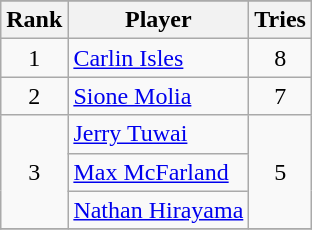<table class="wikitable sortable">
<tr>
</tr>
<tr>
<th>Rank</th>
<th>Player</th>
<th>Tries</th>
</tr>
<tr>
<td align=center>1</td>
<td> <a href='#'>Carlin Isles</a></td>
<td align=center>8</td>
</tr>
<tr>
<td align=center>2</td>
<td> <a href='#'>Sione Molia</a></td>
<td align=center>7</td>
</tr>
<tr>
<td align=center rowspan=3>3</td>
<td> <a href='#'>Jerry Tuwai</a></td>
<td align=center rowspan=3>5</td>
</tr>
<tr>
<td> <a href='#'>Max McFarland</a></td>
</tr>
<tr>
<td> <a href='#'>Nathan Hirayama</a></td>
</tr>
<tr>
</tr>
</table>
